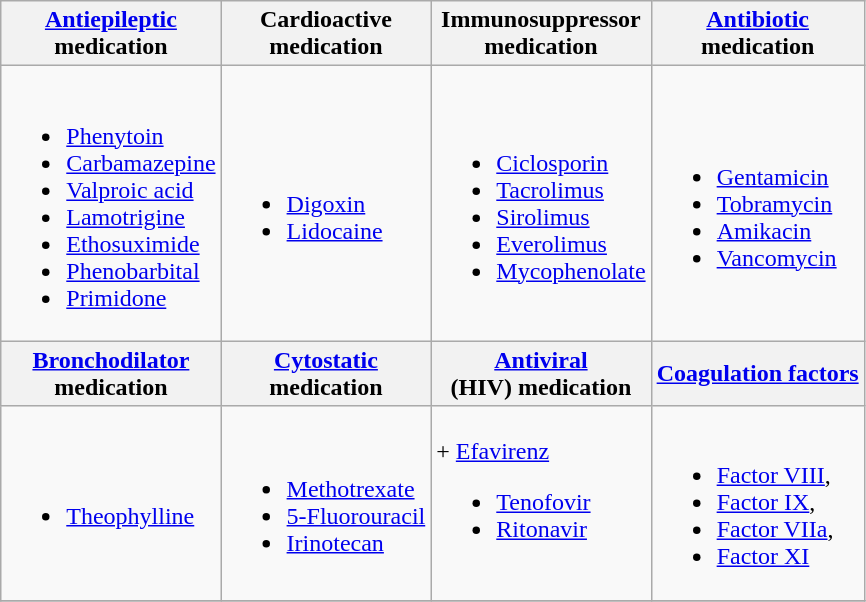<table class="wikitable floatright">
<tr>
<th><a href='#'>Antiepileptic</a><br>medication</th>
<th>Cardioactive<br>medication</th>
<th>Immunosuppressor<br>medication</th>
<th><a href='#'>Antibiotic</a><br>medication</th>
</tr>
<tr>
<td><br><ul><li><a href='#'>Phenytoin</a></li><li><a href='#'>Carbamazepine</a></li><li><a href='#'>Valproic acid</a></li><li><a href='#'>Lamotrigine</a></li><li><a href='#'>Ethosuximide</a></li><li><a href='#'>Phenobarbital</a></li><li><a href='#'>Primidone</a></li></ul></td>
<td><br><ul><li><a href='#'>Digoxin</a></li><li><a href='#'>Lidocaine</a></li></ul></td>
<td><br><ul><li><a href='#'>Ciclosporin</a></li><li><a href='#'>Tacrolimus</a></li><li><a href='#'>Sirolimus</a></li><li><a href='#'>Everolimus</a></li><li><a href='#'>Mycophenolate</a></li></ul></td>
<td><br><ul><li><a href='#'>Gentamicin</a></li><li><a href='#'>Tobramycin</a></li><li><a href='#'>Amikacin</a></li><li><a href='#'>Vancomycin</a></li></ul></td>
</tr>
<tr>
<th><a href='#'>Bronchodilator</a><br>medication</th>
<th><a href='#'>Cytostatic</a><br>medication</th>
<th><a href='#'>Antiviral</a><br>(HIV) medication</th>
<th><a href='#'>Coagulation factors</a></th>
</tr>
<tr>
<td><br><ul><li><a href='#'>Theophylline</a></li></ul></td>
<td><br><ul><li><a href='#'>Methotrexate</a></li><li><a href='#'>5-Fluorouracil</a></li><li><a href='#'>Irinotecan</a></li></ul></td>
<td>+ <a href='#'>Efavirenz</a><br><ul><li><a href='#'>Tenofovir</a></li><li><a href='#'>Ritonavir</a></li></ul></td>
<td><br><ul><li><a href='#'>Factor VIII</a>,</li><li><a href='#'>Factor IX</a>,</li><li><a href='#'>Factor VIIa</a>,</li><li><a href='#'>Factor XI</a></li></ul></td>
</tr>
<tr>
</tr>
</table>
